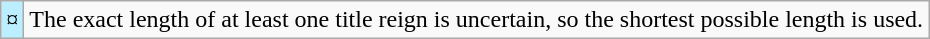<table class="wikitable">
<tr>
<td style="background-color:#bbeeff">¤</td>
<td>The exact length of at least one title reign is uncertain, so the shortest possible length is used.</td>
</tr>
</table>
